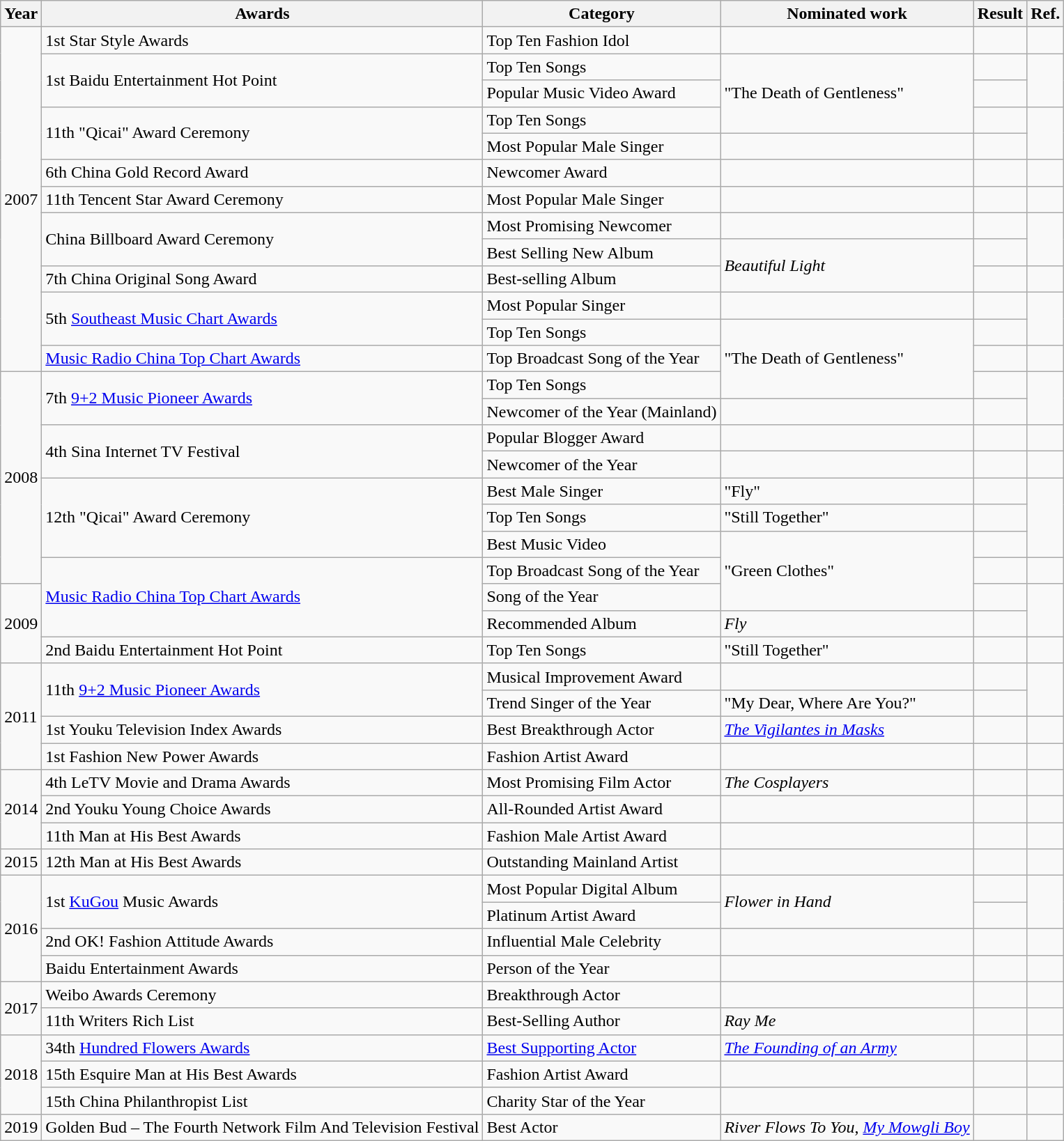<table class="wikitable">
<tr>
<th>Year</th>
<th>Awards</th>
<th>Category</th>
<th>Nominated work</th>
<th>Result</th>
<th>Ref.</th>
</tr>
<tr>
<td rowspan=13>2007</td>
<td>1st Star Style Awards</td>
<td>Top Ten Fashion Idol</td>
<td></td>
<td></td>
<td></td>
</tr>
<tr>
<td rowspan=2>1st Baidu Entertainment Hot Point</td>
<td>Top Ten Songs</td>
<td rowspan=3>"The Death of Gentleness"</td>
<td></td>
<td rowspan=2></td>
</tr>
<tr>
<td>Popular Music Video Award</td>
<td></td>
</tr>
<tr>
<td rowspan=2>11th "Qicai" Award Ceremony</td>
<td>Top Ten Songs</td>
<td></td>
<td rowspan=2></td>
</tr>
<tr>
<td>Most Popular Male Singer</td>
<td></td>
<td></td>
</tr>
<tr>
<td>6th China Gold Record Award</td>
<td>Newcomer Award</td>
<td></td>
<td></td>
<td></td>
</tr>
<tr>
<td>11th Tencent Star Award Ceremony</td>
<td>Most Popular Male Singer</td>
<td></td>
<td></td>
<td></td>
</tr>
<tr>
<td rowspan=2>China Billboard Award Ceremony</td>
<td>Most Promising Newcomer</td>
<td></td>
<td></td>
<td rowspan=2></td>
</tr>
<tr>
<td>Best Selling New Album</td>
<td rowspan=2><em>Beautiful Light</em></td>
<td></td>
</tr>
<tr>
<td>7th China Original Song Award</td>
<td>Best-selling Album</td>
<td></td>
<td></td>
</tr>
<tr>
<td rowspan=2>5th <a href='#'>Southeast Music Chart Awards</a></td>
<td>Most Popular Singer</td>
<td></td>
<td></td>
<td rowspan=2></td>
</tr>
<tr>
<td>Top Ten Songs</td>
<td rowspan=3>"The Death of Gentleness"</td>
<td></td>
</tr>
<tr>
<td><a href='#'>Music Radio China Top Chart Awards</a></td>
<td>Top Broadcast Song of the Year</td>
<td></td>
<td></td>
</tr>
<tr>
<td rowspan=8>2008</td>
<td rowspan=2>7th <a href='#'>9+2 Music Pioneer Awards</a></td>
<td>Top Ten Songs</td>
<td></td>
<td rowspan=2></td>
</tr>
<tr>
<td>Newcomer of the Year (Mainland)</td>
<td></td>
<td></td>
</tr>
<tr>
<td rowspan=2>4th Sina Internet TV Festival</td>
<td>Popular Blogger Award</td>
<td></td>
<td></td>
<td></td>
</tr>
<tr>
<td>Newcomer of the Year</td>
<td></td>
<td></td>
<td></td>
</tr>
<tr>
<td rowspan=3>12th "Qicai" Award Ceremony</td>
<td>Best Male Singer</td>
<td>"Fly"</td>
<td></td>
<td rowspan=3></td>
</tr>
<tr>
<td>Top Ten Songs</td>
<td>"Still Together"</td>
<td></td>
</tr>
<tr>
<td>Best Music Video</td>
<td rowspan=3>"Green Clothes"</td>
<td></td>
</tr>
<tr>
<td rowspan=3><a href='#'>Music Radio China Top Chart Awards</a></td>
<td>Top Broadcast Song of the Year</td>
<td></td>
<td></td>
</tr>
<tr>
<td rowspan=3>2009</td>
<td>Song of the Year</td>
<td></td>
<td rowspan=2></td>
</tr>
<tr>
<td>Recommended Album</td>
<td><em>Fly</em></td>
<td></td>
</tr>
<tr>
<td>2nd Baidu Entertainment Hot Point</td>
<td>Top Ten Songs</td>
<td>"Still Together"</td>
<td></td>
<td></td>
</tr>
<tr>
<td rowspan=4>2011</td>
<td rowspan=2>11th <a href='#'>9+2 Music Pioneer Awards</a></td>
<td>Musical Improvement Award</td>
<td></td>
<td></td>
<td rowspan=2></td>
</tr>
<tr>
<td>Trend Singer of the Year</td>
<td>"My Dear, Where Are You?"</td>
<td></td>
</tr>
<tr>
<td>1st Youku Television Index Awards</td>
<td>Best Breakthrough Actor</td>
<td><em><a href='#'>The Vigilantes in Masks</a></em></td>
<td></td>
<td></td>
</tr>
<tr>
<td>1st Fashion New Power Awards</td>
<td>Fashion Artist Award</td>
<td></td>
<td></td>
<td></td>
</tr>
<tr>
<td rowspan=3>2014</td>
<td>4th LeTV Movie and Drama Awards</td>
<td>Most Promising Film Actor</td>
<td><em>The Cosplayers</em></td>
<td></td>
<td></td>
</tr>
<tr>
<td>2nd Youku Young Choice Awards</td>
<td>All-Rounded Artist Award</td>
<td></td>
<td></td>
<td></td>
</tr>
<tr>
<td>11th Man at His Best Awards</td>
<td>Fashion Male Artist Award</td>
<td></td>
<td></td>
<td></td>
</tr>
<tr>
<td>2015</td>
<td>12th Man at His Best Awards</td>
<td>Outstanding Mainland Artist</td>
<td></td>
<td></td>
<td></td>
</tr>
<tr>
<td rowspan=4>2016</td>
<td rowspan=2>1st <a href='#'>KuGou</a> Music Awards</td>
<td>Most Popular Digital Album</td>
<td rowspan=2><em>Flower in Hand</em></td>
<td></td>
<td rowspan=2></td>
</tr>
<tr>
<td>Platinum Artist Award</td>
<td></td>
</tr>
<tr>
<td>2nd OK! Fashion Attitude Awards</td>
<td>Influential Male Celebrity</td>
<td></td>
<td></td>
<td></td>
</tr>
<tr>
<td>Baidu Entertainment Awards</td>
<td>Person of the Year</td>
<td></td>
<td></td>
<td></td>
</tr>
<tr>
<td rowspan=2>2017</td>
<td>Weibo Awards Ceremony</td>
<td>Breakthrough Actor</td>
<td></td>
<td></td>
<td></td>
</tr>
<tr>
<td>11th Writers Rich List</td>
<td>Best-Selling Author</td>
<td><em>Ray Me</em></td>
<td></td>
<td></td>
</tr>
<tr>
<td rowspan=3>2018</td>
<td>34th <a href='#'>Hundred Flowers Awards</a></td>
<td><a href='#'>Best Supporting Actor</a></td>
<td><em><a href='#'>The Founding of an Army</a></em></td>
<td></td>
<td></td>
</tr>
<tr>
<td>15th Esquire Man at His Best Awards</td>
<td>Fashion Artist Award</td>
<td></td>
<td></td>
<td></td>
</tr>
<tr>
<td>15th China Philanthropist List</td>
<td>Charity Star of the Year</td>
<td></td>
<td></td>
<td></td>
</tr>
<tr>
<td>2019</td>
<td>Golden Bud – The Fourth Network Film And Television Festival</td>
<td>Best Actor</td>
<td><em>River Flows To You</em>, <em><a href='#'>My Mowgli Boy</a></em></td>
<td></td>
<td></td>
</tr>
</table>
